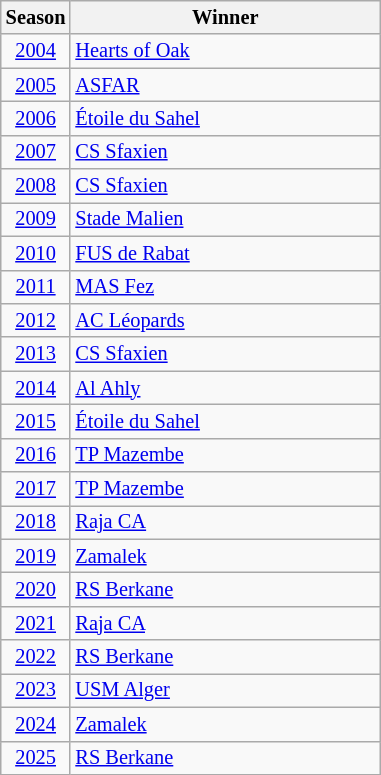<table class="wikitable floatright" style="text-align:left; font-size:85%">
<tr>
<th>Season</th>
<th style="width:200px">Winner</th>
</tr>
<tr>
<td style="text-align:center"><a href='#'>2004</a></td>
<td> <a href='#'>Hearts of Oak</a></td>
</tr>
<tr>
<td style="text-align:center"><a href='#'>2005</a></td>
<td> <a href='#'>ASFAR</a></td>
</tr>
<tr>
<td style="text-align:center"><a href='#'>2006</a></td>
<td> <a href='#'>Étoile du Sahel</a></td>
</tr>
<tr>
<td style="text-align:center"><a href='#'>2007</a></td>
<td> <a href='#'>CS Sfaxien</a></td>
</tr>
<tr>
<td style="text-align:center"><a href='#'>2008</a></td>
<td> <a href='#'>CS Sfaxien</a> </td>
</tr>
<tr>
<td style="text-align:center"><a href='#'>2009</a></td>
<td> <a href='#'>Stade Malien</a></td>
</tr>
<tr>
<td style="text-align:center"><a href='#'>2010</a></td>
<td> <a href='#'>FUS de Rabat</a></td>
</tr>
<tr>
<td style="text-align:center"><a href='#'>2011</a></td>
<td> <a href='#'>MAS Fez</a></td>
</tr>
<tr>
<td style="text-align:center"><a href='#'>2012</a></td>
<td> <a href='#'>AC Léopards</a></td>
</tr>
<tr>
<td style="text-align:center"><a href='#'>2013</a></td>
<td> <a href='#'>CS Sfaxien</a> </td>
</tr>
<tr>
<td style="text-align:center"><a href='#'>2014</a></td>
<td> <a href='#'>Al Ahly</a></td>
</tr>
<tr>
<td style="text-align:center"><a href='#'>2015</a></td>
<td> <a href='#'>Étoile du Sahel</a> </td>
</tr>
<tr>
<td style="text-align:center"><a href='#'>2016</a></td>
<td> <a href='#'>TP Mazembe</a></td>
</tr>
<tr>
<td style="text-align:center"><a href='#'>2017</a></td>
<td> <a href='#'>TP Mazembe</a> </td>
</tr>
<tr>
<td style="text-align:center"><a href='#'>2018</a></td>
<td> <a href='#'>Raja CA</a></td>
</tr>
<tr>
<td style="text-align:center"><a href='#'>2019</a></td>
<td> <a href='#'>Zamalek</a></td>
</tr>
<tr>
<td style="text-align:center"><a href='#'>2020</a></td>
<td> <a href='#'>RS Berkane</a></td>
</tr>
<tr>
<td style="text-align:center"><a href='#'>2021</a></td>
<td> <a href='#'>Raja CA</a> </td>
</tr>
<tr>
<td style="text-align:center"><a href='#'>2022</a></td>
<td> <a href='#'>RS Berkane</a> </td>
</tr>
<tr>
<td style="text-align:center"><a href='#'>2023</a></td>
<td> <a href='#'>USM Alger</a></td>
</tr>
<tr>
<td style="text-align:center"><a href='#'>2024</a></td>
<td> <a href='#'>Zamalek</a> </td>
</tr>
<tr>
<td style="text-align:center"><a href='#'>2025</a></td>
<td> <a href='#'>RS Berkane</a> </td>
</tr>
</table>
